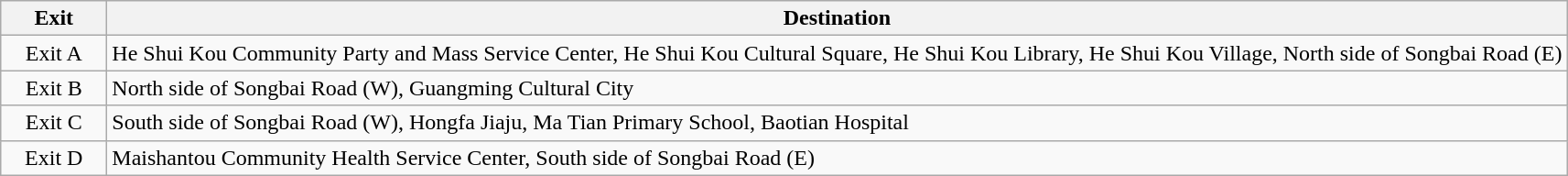<table class="wikitable">
<tr>
<th style="width:70px">Exit</th>
<th>Destination</th>
</tr>
<tr>
<td align="center">Exit A</td>
<td>He Shui Kou Community Party and Mass Service Center, He Shui Kou Cultural Square, He Shui Kou Library, He Shui Kou Village, North side of Songbai Road (E)</td>
</tr>
<tr>
<td align="center">Exit B</td>
<td>North side of Songbai Road (W), Guangming Cultural City</td>
</tr>
<tr>
<td align="center">Exit C</td>
<td>South side of Songbai Road (W), Hongfa Jiaju, Ma Tian Primary School, Baotian Hospital</td>
</tr>
<tr>
<td align="center">Exit D</td>
<td>Maishantou Community Health Service Center, South side of Songbai Road (E)</td>
</tr>
</table>
